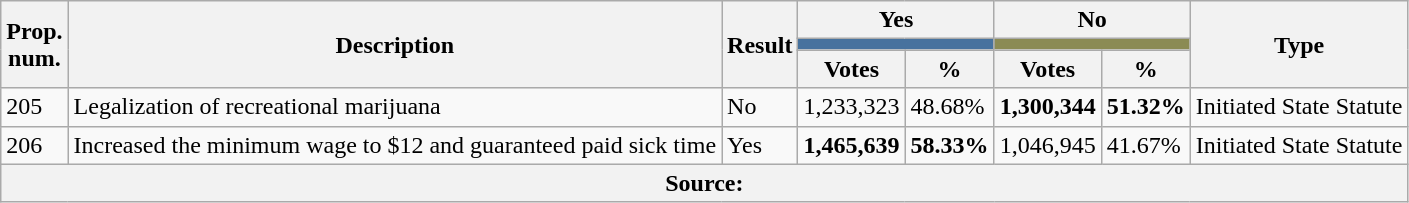<table class="wikitable sortable">
<tr>
<th rowspan="3">Prop.<br>num.</th>
<th rowspan="3">Description</th>
<th rowspan="3">Result</th>
<th colspan="2">Yes</th>
<th colspan="2">No</th>
<th rowspan="3">Type</th>
</tr>
<tr>
<th colspan="2" style= "background: #47729E;";></th>
<th colspan="2" style="background: #8B8B54;";></th>
</tr>
<tr>
<th>Votes</th>
<th>%</th>
<th>Votes</th>
<th>%</th>
</tr>
<tr>
<td>205</td>
<td>Legalization of recreational marijuana</td>
<td> No</td>
<td>1,233,323</td>
<td>48.68%</td>
<td><strong>1,300,344</strong></td>
<td><strong>51.32%</strong></td>
<td>Initiated State Statute</td>
</tr>
<tr>
<td>206</td>
<td>Increased the minimum wage to $12 and guaranteed paid sick time</td>
<td> Yes</td>
<td><strong>1,465,639</strong></td>
<td><strong>58.33%</strong></td>
<td>1,046,945</td>
<td>41.67%</td>
<td>Initiated State Statute</td>
</tr>
<tr>
<th colspan="8">Source:</th>
</tr>
</table>
